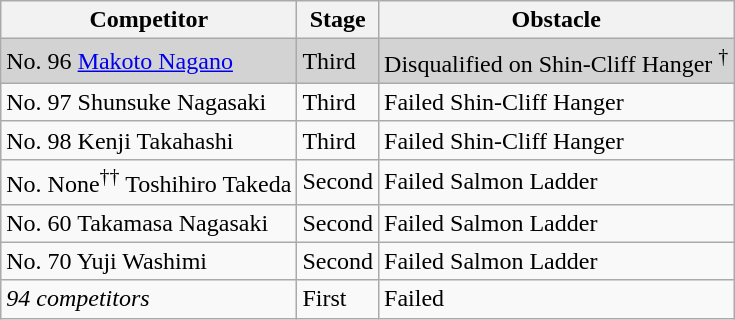<table class="wikitable">
<tr>
<th>Competitor</th>
<th>Stage</th>
<th>Obstacle</th>
</tr>
<tr bgcolor="lightgray">
<td>No. 96 <a href='#'>Makoto Nagano</a></td>
<td>Third</td>
<td>Disqualified on Shin-Cliff Hanger <sup>†</sup></td>
</tr>
<tr>
<td>No. 97 Shunsuke Nagasaki</td>
<td>Third</td>
<td>Failed Shin-Cliff Hanger</td>
</tr>
<tr>
<td>No. 98 Kenji Takahashi</td>
<td>Third</td>
<td>Failed Shin-Cliff Hanger</td>
</tr>
<tr>
<td>No. None<sup>††</sup> Toshihiro Takeda</td>
<td>Second</td>
<td>Failed Salmon Ladder</td>
</tr>
<tr>
<td>No. 60 Takamasa Nagasaki</td>
<td>Second</td>
<td>Failed Salmon Ladder</td>
</tr>
<tr>
<td>No. 70 Yuji Washimi</td>
<td>Second</td>
<td>Failed Salmon Ladder</td>
</tr>
<tr>
<td><em>94 competitors</em></td>
<td>First</td>
<td>Failed</td>
</tr>
</table>
